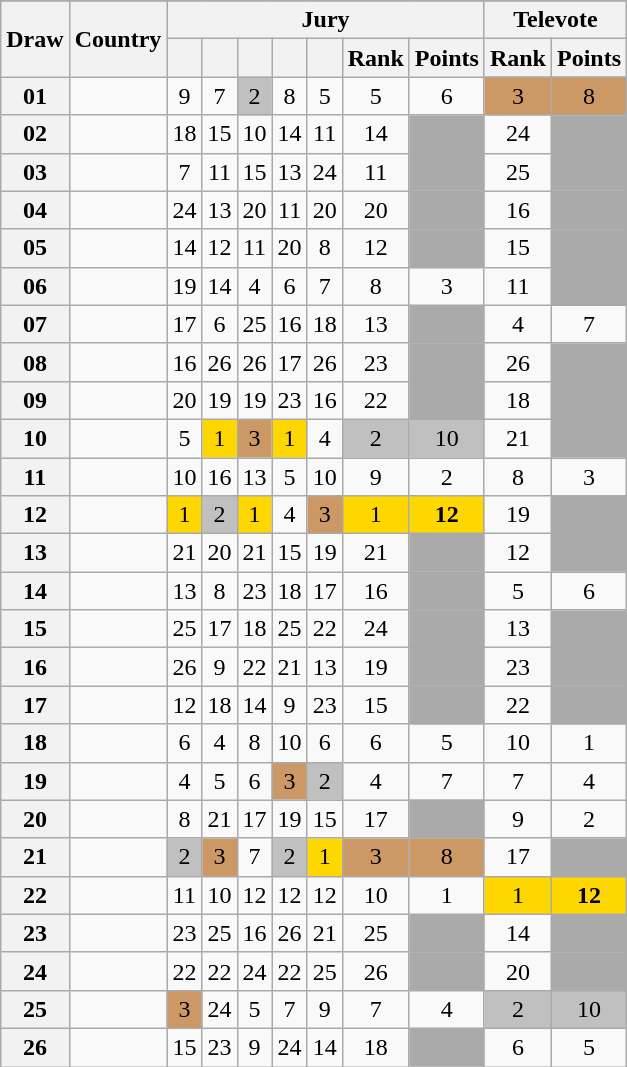<table class="sortable wikitable collapsible plainrowheaders" style="text-align:center;">
<tr>
</tr>
<tr>
<th scope="col" rowspan="2">Draw</th>
<th scope="col" rowspan="2">Country</th>
<th scope="col" colspan="7">Jury</th>
<th scope="col" colspan="2">Televote</th>
</tr>
<tr>
<th scope="col"><small></small></th>
<th scope="col"><small></small></th>
<th scope="col"><small></small></th>
<th scope="col"><small></small></th>
<th scope="col"><small></small></th>
<th scope="col">Rank</th>
<th scope="col">Points</th>
<th scope="col">Rank</th>
<th scope="col">Points</th>
</tr>
<tr>
<th scope="row" style="text-align:center;">01</th>
<td style="text-align:left;"></td>
<td>9</td>
<td>7</td>
<td style="background:silver;">2</td>
<td>8</td>
<td>5</td>
<td>5</td>
<td>6</td>
<td style="background:#CC9966;">3</td>
<td style="background:#CC9966;">8</td>
</tr>
<tr>
<th scope="row" style="text-align:center;">02</th>
<td style="text-align:left;"></td>
<td>18</td>
<td>15</td>
<td>10</td>
<td>14</td>
<td>11</td>
<td>14</td>
<td style="background:#AAAAAA;"></td>
<td>24</td>
<td style="background:#AAAAAA;"></td>
</tr>
<tr>
<th scope="row" style="text-align:center;">03</th>
<td style="text-align:left;"></td>
<td>7</td>
<td>11</td>
<td>15</td>
<td>13</td>
<td>24</td>
<td>11</td>
<td style="background:#AAAAAA;"></td>
<td>25</td>
<td style="background:#AAAAAA;"></td>
</tr>
<tr>
<th scope="row" style="text-align:center;">04</th>
<td style="text-align:left;"></td>
<td>24</td>
<td>13</td>
<td>20</td>
<td>11</td>
<td>20</td>
<td>20</td>
<td style="background:#AAAAAA;"></td>
<td>16</td>
<td style="background:#AAAAAA;"></td>
</tr>
<tr>
<th scope="row" style="text-align:center;">05</th>
<td style="text-align:left;"></td>
<td>14</td>
<td>12</td>
<td>11</td>
<td>20</td>
<td>8</td>
<td>12</td>
<td style="background:#AAAAAA;"></td>
<td>15</td>
<td style="background:#AAAAAA;"></td>
</tr>
<tr>
<th scope="row" style="text-align:center;">06</th>
<td style="text-align:left;"></td>
<td>19</td>
<td>14</td>
<td>4</td>
<td>6</td>
<td>7</td>
<td>8</td>
<td>3</td>
<td>11</td>
<td style="background:#AAAAAA;"></td>
</tr>
<tr>
<th scope="row" style="text-align:center;">07</th>
<td style="text-align:left;"></td>
<td>17</td>
<td>6</td>
<td>25</td>
<td>16</td>
<td>18</td>
<td>13</td>
<td style="background:#AAAAAA;"></td>
<td>4</td>
<td>7</td>
</tr>
<tr>
<th scope="row" style="text-align:center;">08</th>
<td style="text-align:left;"></td>
<td>16</td>
<td>26</td>
<td>26</td>
<td>17</td>
<td>26</td>
<td>23</td>
<td style="background:#AAAAAA;"></td>
<td>26</td>
<td style="background:#AAAAAA;"></td>
</tr>
<tr>
<th scope="row" style="text-align:center;">09</th>
<td style="text-align:left;"></td>
<td>20</td>
<td>19</td>
<td>19</td>
<td>23</td>
<td>16</td>
<td>22</td>
<td style="background:#AAAAAA;"></td>
<td>18</td>
<td style="background:#AAAAAA;"></td>
</tr>
<tr>
<th scope="row" style="text-align:center;">10</th>
<td style="text-align:left;"></td>
<td>5</td>
<td style="background:gold;">1</td>
<td style="background:#CC9966;">3</td>
<td style="background:gold;">1</td>
<td>4</td>
<td style="background:silver;">2</td>
<td style="background:silver;">10</td>
<td>21</td>
<td style="background:#AAAAAA;"></td>
</tr>
<tr>
<th scope="row" style="text-align:center;">11</th>
<td style="text-align:left;"></td>
<td>10</td>
<td>16</td>
<td>13</td>
<td>5</td>
<td>10</td>
<td>9</td>
<td>2</td>
<td>8</td>
<td>3</td>
</tr>
<tr>
<th scope="row" style="text-align:center;">12</th>
<td style="text-align:left;"></td>
<td style="background:gold;">1</td>
<td style="background:silver;">2</td>
<td style="background:gold;">1</td>
<td>4</td>
<td style="background:#CC9966;">3</td>
<td style="background:gold;">1</td>
<td style="background:gold;"><strong>12</strong></td>
<td>19</td>
<td style="background:#AAAAAA;"></td>
</tr>
<tr>
<th scope="row" style="text-align:center;">13</th>
<td style="text-align:left;"></td>
<td>21</td>
<td>20</td>
<td>21</td>
<td>15</td>
<td>19</td>
<td>21</td>
<td style="background:#AAAAAA;"></td>
<td>12</td>
<td style="background:#AAAAAA;"></td>
</tr>
<tr>
<th scope="row" style="text-align:center;">14</th>
<td style="text-align:left;"></td>
<td>13</td>
<td>8</td>
<td>23</td>
<td>18</td>
<td>17</td>
<td>16</td>
<td style="background:#AAAAAA;"></td>
<td>5</td>
<td>6</td>
</tr>
<tr>
<th scope="row" style="text-align:center;">15</th>
<td style="text-align:left;"></td>
<td>25</td>
<td>17</td>
<td>18</td>
<td>25</td>
<td>22</td>
<td>24</td>
<td style="background:#AAAAAA;"></td>
<td>13</td>
<td style="background:#AAAAAA;"></td>
</tr>
<tr>
<th scope="row" style="text-align:center;">16</th>
<td style="text-align:left;"></td>
<td>26</td>
<td>9</td>
<td>22</td>
<td>21</td>
<td>13</td>
<td>19</td>
<td style="background:#AAAAAA;"></td>
<td>23</td>
<td style="background:#AAAAAA;"></td>
</tr>
<tr>
<th scope="row" style="text-align:center;">17</th>
<td style="text-align:left;"></td>
<td>12</td>
<td>18</td>
<td>14</td>
<td>9</td>
<td>23</td>
<td>15</td>
<td style="background:#AAAAAA;"></td>
<td>22</td>
<td style="background:#AAAAAA;"></td>
</tr>
<tr>
<th scope="row" style="text-align:center;">18</th>
<td style="text-align:left;"></td>
<td>6</td>
<td>4</td>
<td>8</td>
<td>10</td>
<td>6</td>
<td>6</td>
<td>5</td>
<td>10</td>
<td>1</td>
</tr>
<tr>
<th scope="row" style="text-align:center;">19</th>
<td style="text-align:left;"></td>
<td>4</td>
<td>5</td>
<td>6</td>
<td style="background:#CC9966;">3</td>
<td style="background:silver;">2</td>
<td>4</td>
<td>7</td>
<td>7</td>
<td>4</td>
</tr>
<tr>
<th scope="row" style="text-align:center;">20</th>
<td style="text-align:left;"></td>
<td>8</td>
<td>21</td>
<td>17</td>
<td>19</td>
<td>15</td>
<td>17</td>
<td style="background:#AAAAAA;"></td>
<td>9</td>
<td>2</td>
</tr>
<tr>
<th scope="row" style="text-align:center;">21</th>
<td style="text-align:left;"></td>
<td style="background:silver;">2</td>
<td style="background:#CC9966;">3</td>
<td>7</td>
<td style="background:silver;">2</td>
<td style="background:gold;">1</td>
<td style="background:#CC9966;">3</td>
<td style="background:#CC9966;">8</td>
<td>17</td>
<td style="background:#AAAAAA;"></td>
</tr>
<tr>
<th scope="row" style="text-align:center;">22</th>
<td style="text-align:left;"></td>
<td>11</td>
<td>10</td>
<td>12</td>
<td>12</td>
<td>12</td>
<td>10</td>
<td>1</td>
<td style="background:gold;">1</td>
<td style="background:gold;"><strong>12</strong></td>
</tr>
<tr>
<th scope="row" style="text-align:center;">23</th>
<td style="text-align:left;"></td>
<td>23</td>
<td>25</td>
<td>16</td>
<td>26</td>
<td>21</td>
<td>25</td>
<td style="background:#AAAAAA;"></td>
<td>14</td>
<td style="background:#AAAAAA;"></td>
</tr>
<tr>
<th scope="row" style="text-align:center;">24</th>
<td style="text-align:left;"></td>
<td>22</td>
<td>22</td>
<td>24</td>
<td>22</td>
<td>25</td>
<td>26</td>
<td style="background:#AAAAAA;"></td>
<td>20</td>
<td style="background:#AAAAAA;"></td>
</tr>
<tr>
<th scope="row" style="text-align:center;">25</th>
<td style="text-align:left;"></td>
<td style="background:#CC9966;">3</td>
<td>24</td>
<td>5</td>
<td>7</td>
<td>9</td>
<td>7</td>
<td>4</td>
<td style="background:silver;">2</td>
<td style="background:silver;">10</td>
</tr>
<tr>
<th scope="row" style="text-align:center;">26</th>
<td style="text-align:left;"></td>
<td>15</td>
<td>23</td>
<td>9</td>
<td>24</td>
<td>14</td>
<td>18</td>
<td style="background:#AAAAAA;"></td>
<td>6</td>
<td>5</td>
</tr>
</table>
